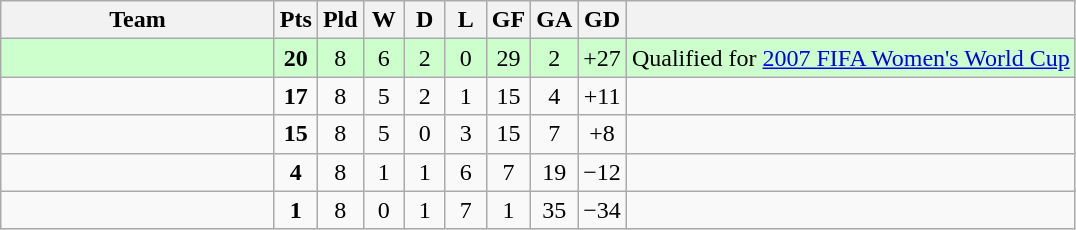<table class="wikitable" style="text-align:center;">
<tr>
<th width=175>Team</th>
<th width=20 abbr="Points">Pts</th>
<th width=20 abbr="Played">Pld</th>
<th width=20 abbr="Won">W</th>
<th width=20 abbr="Drawn">D</th>
<th width=20 abbr="Lost">L</th>
<th width=20 abbr="Goals for">GF</th>
<th width=20 abbr="Goals against">GA</th>
<th width=20 abbr="Goal difference">GD</th>
<th></th>
</tr>
<tr bgcolor="#ccffcc">
<td style="text-align:left;"></td>
<td><strong>20</strong></td>
<td>8</td>
<td>6</td>
<td>2</td>
<td>0</td>
<td>29</td>
<td>2</td>
<td>+27</td>
<td>Qualified for <a href='#'>2007 FIFA Women's World Cup</a></td>
</tr>
<tr>
<td style="text-align:left;"></td>
<td><strong>17</strong></td>
<td>8</td>
<td>5</td>
<td>2</td>
<td>1</td>
<td>15</td>
<td>4</td>
<td>+11</td>
<td></td>
</tr>
<tr>
<td style="text-align:left;"></td>
<td><strong>15</strong></td>
<td>8</td>
<td>5</td>
<td>0</td>
<td>3</td>
<td>15</td>
<td>7</td>
<td>+8</td>
<td></td>
</tr>
<tr>
<td style="text-align:left;"></td>
<td><strong>4</strong></td>
<td>8</td>
<td>1</td>
<td>1</td>
<td>6</td>
<td>7</td>
<td>19</td>
<td>−12</td>
<td></td>
</tr>
<tr>
<td style="text-align:left;"></td>
<td><strong>1</strong></td>
<td>8</td>
<td>0</td>
<td>1</td>
<td>7</td>
<td>1</td>
<td>35</td>
<td>−34</td>
<td></td>
</tr>
</table>
